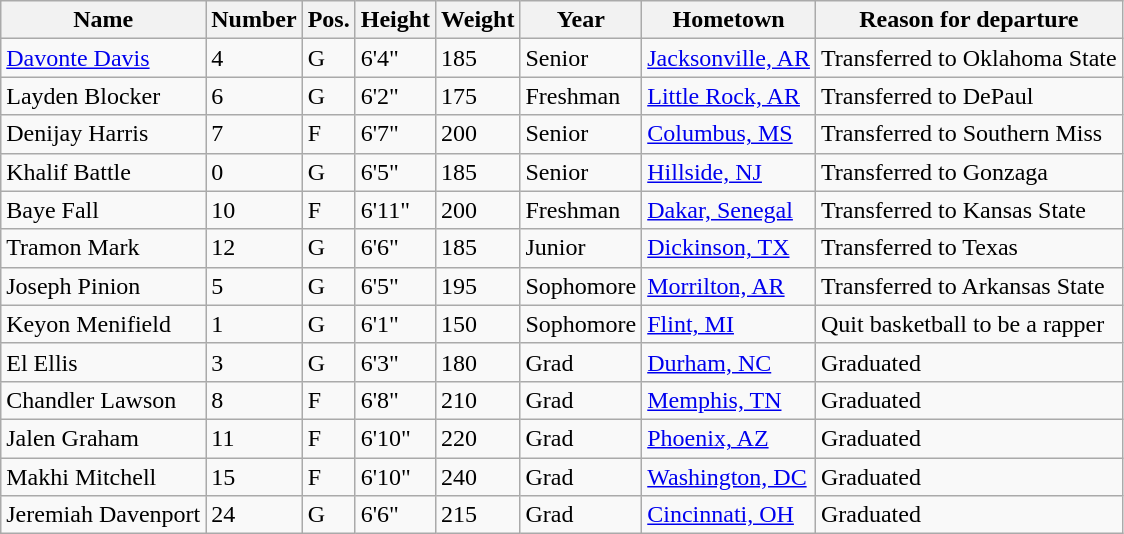<table class="wikitable sortable" border="1">
<tr>
<th>Name</th>
<th>Number</th>
<th>Pos.</th>
<th>Height</th>
<th>Weight</th>
<th>Year</th>
<th>Hometown</th>
<th class="unsortable">Reason for departure</th>
</tr>
<tr>
<td><a href='#'>Davonte Davis</a></td>
<td>4</td>
<td>G</td>
<td>6'4"</td>
<td>185</td>
<td>Senior</td>
<td><a href='#'>Jacksonville, AR</a></td>
<td>Transferred to Oklahoma State</td>
</tr>
<tr>
<td>Layden Blocker</td>
<td>6</td>
<td>G</td>
<td>6'2"</td>
<td>175</td>
<td>Freshman</td>
<td><a href='#'>Little Rock, AR</a></td>
<td>Transferred to DePaul</td>
</tr>
<tr>
<td>Denijay Harris</td>
<td>7</td>
<td>F</td>
<td>6'7"</td>
<td>200</td>
<td>Senior</td>
<td><a href='#'>Columbus, MS</a></td>
<td>Transferred to Southern Miss</td>
</tr>
<tr>
<td>Khalif Battle</td>
<td>0</td>
<td>G</td>
<td>6'5"</td>
<td>185</td>
<td>Senior</td>
<td><a href='#'>Hillside, NJ</a></td>
<td>Transferred to Gonzaga</td>
</tr>
<tr>
<td>Baye Fall</td>
<td>10</td>
<td>F</td>
<td>6'11"</td>
<td>200</td>
<td>Freshman</td>
<td><a href='#'>Dakar, Senegal</a></td>
<td>Transferred to Kansas State</td>
</tr>
<tr>
<td>Tramon Mark</td>
<td>12</td>
<td>G</td>
<td>6'6"</td>
<td>185</td>
<td>Junior</td>
<td><a href='#'>Dickinson, TX</a></td>
<td>Transferred to Texas</td>
</tr>
<tr>
<td>Joseph Pinion</td>
<td>5</td>
<td>G</td>
<td>6'5"</td>
<td>195</td>
<td>Sophomore</td>
<td><a href='#'>Morrilton, AR</a></td>
<td>Transferred to Arkansas State</td>
</tr>
<tr>
<td>Keyon Menifield</td>
<td>1</td>
<td>G</td>
<td>6'1"</td>
<td>150</td>
<td>Sophomore</td>
<td><a href='#'>Flint, MI</a></td>
<td>Quit basketball to be a rapper</td>
</tr>
<tr>
<td>El Ellis</td>
<td>3</td>
<td>G</td>
<td>6'3"</td>
<td>180</td>
<td>Grad</td>
<td><a href='#'>Durham, NC</a></td>
<td>Graduated</td>
</tr>
<tr>
<td>Chandler Lawson</td>
<td>8</td>
<td>F</td>
<td>6'8"</td>
<td>210</td>
<td>Grad</td>
<td><a href='#'>Memphis, TN</a></td>
<td>Graduated</td>
</tr>
<tr>
<td>Jalen Graham</td>
<td>11</td>
<td>F</td>
<td>6'10"</td>
<td>220</td>
<td>Grad</td>
<td><a href='#'>Phoenix, AZ</a></td>
<td>Graduated</td>
</tr>
<tr>
<td>Makhi Mitchell</td>
<td>15</td>
<td>F</td>
<td>6'10"</td>
<td>240</td>
<td>Grad</td>
<td><a href='#'>Washington, DC</a></td>
<td>Graduated</td>
</tr>
<tr>
<td>Jeremiah Davenport</td>
<td>24</td>
<td>G</td>
<td>6'6"</td>
<td>215</td>
<td>Grad</td>
<td><a href='#'>Cincinnati, OH</a></td>
<td>Graduated</td>
</tr>
</table>
